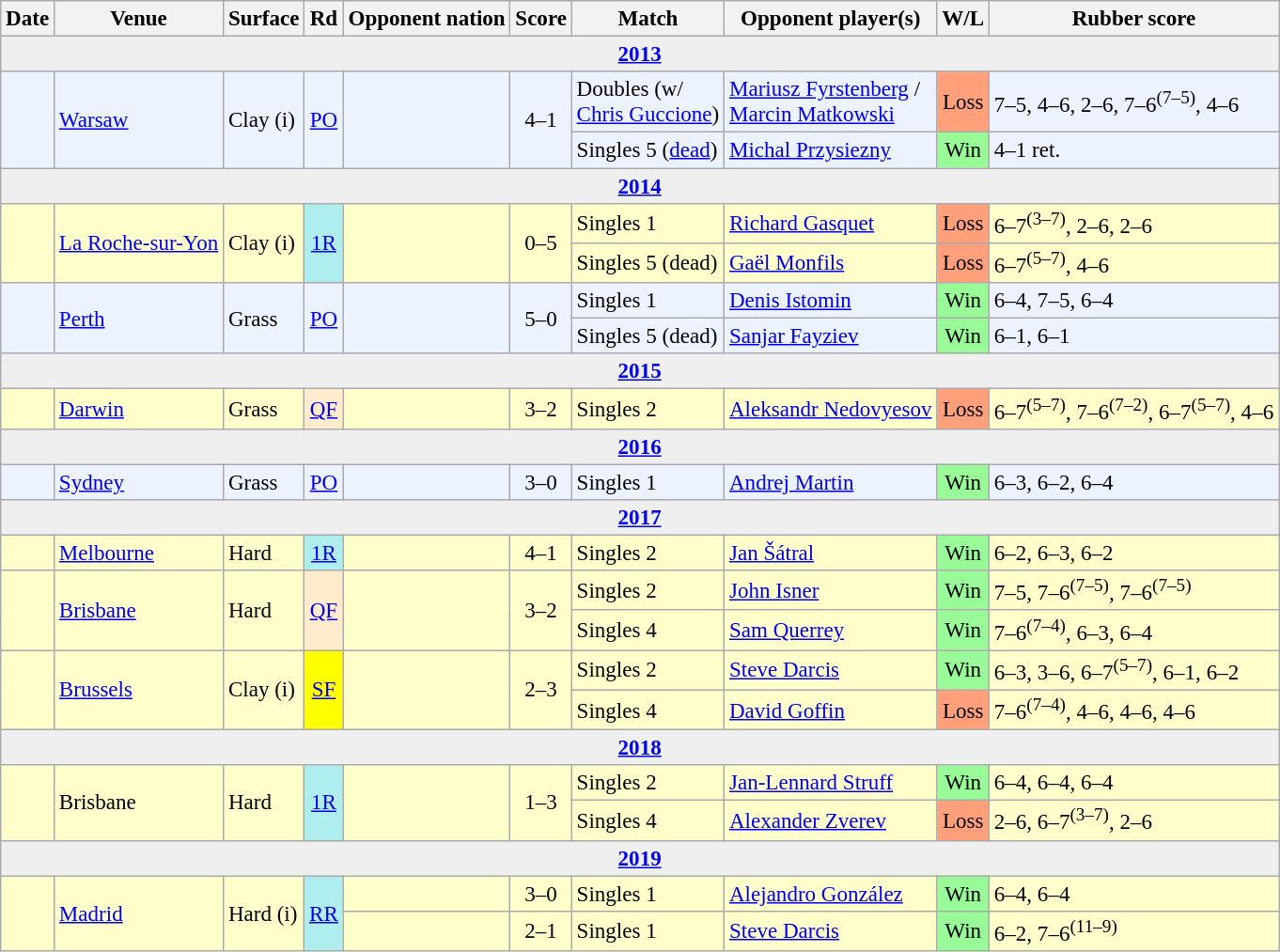<table class="wikitable nowrap" style=font-size:96%>
<tr>
<th>Date</th>
<th>Venue</th>
<th>Surface</th>
<th>Rd</th>
<th>Opponent nation</th>
<th>Score</th>
<th>Match</th>
<th>Opponent player(s)</th>
<th>W/L</th>
<th>Rubber score</th>
</tr>
<tr bgcolor=efefef>
<td colspan="10" align=center><strong><a href='#'>2013</a></strong></td>
</tr>
<tr bgcolor=ecf2ff>
<td rowspan="2"></td>
<td rowspan="2"><a href='#'>Warsaw</a></td>
<td rowspan="2">Clay (i)</td>
<td rowspan="2" align="center"><a href='#'>PO</a></td>
<td rowspan=2></td>
<td rowspan=2 align=center>4–1</td>
<td>Doubles (w/ <br> <a href='#'>Chris Guccione</a>)</td>
<td><a href='#'>Mariusz Fyrstenberg</a> / <br> <a href='#'>Marcin Matkowski</a></td>
<td bgcolor=FFA07A align=center>Loss</td>
<td>7–5, 4–6, 2–6, 7–6<sup>(7–5)</sup>, 4–6</td>
</tr>
<tr bgcolor=ecf2ff>
<td>Singles 5 (<a href='#'>dead</a>)</td>
<td><a href='#'>Michal Przysiezny</a></td>
<td bgcolor=98FB98 align=center>Win</td>
<td>4–1 ret.</td>
</tr>
<tr bgcolor=efefef>
<td colspan="10"  align=center><strong><a href='#'>2014</a></strong></td>
</tr>
<tr bgcolor=ffffcc>
<td rowspan="2"></td>
<td rowspan="2"><a href='#'>La Roche-sur-Yon</a></td>
<td rowspan="2">Clay (i)</td>
<td rowspan="2" align="center" bgcolor="afeeee"><a href='#'>1R</a></td>
<td rowspan=2></td>
<td rowspan=2 align=center>0–5</td>
<td>Singles 1</td>
<td><a href='#'>Richard Gasquet</a></td>
<td bgcolor=FFA07A align=center>Loss</td>
<td>6–7<sup>(3–7)</sup>, 2–6, 2–6</td>
</tr>
<tr bgcolor=ffffcc>
<td>Singles 5 (dead)</td>
<td><a href='#'>Gaël Monfils</a></td>
<td bgcolor=FFA07A align=center>Loss</td>
<td>6–7<sup>(5–7)</sup>, 4–6</td>
</tr>
<tr bgcolor=ecf2ff>
<td rowspan="2"></td>
<td rowspan="2"><a href='#'>Perth</a></td>
<td rowspan="2">Grass</td>
<td rowspan="2" align="center"><a href='#'>PO</a></td>
<td rowspan=2></td>
<td rowspan=2 align=center>5–0</td>
<td>Singles 1</td>
<td><a href='#'>Denis Istomin</a></td>
<td bgcolor=98FB98 align=center>Win</td>
<td>6–4, 7–5, 6–4</td>
</tr>
<tr bgcolor=ecf2ff>
<td>Singles 5 (dead)</td>
<td><a href='#'>Sanjar Fayziev</a></td>
<td bgcolor=98FB98 align=center>Win</td>
<td>6–1, 6–1</td>
</tr>
<tr bgcolor=efefef>
<td colspan="10"  align=center><strong><a href='#'>2015</a></strong></td>
</tr>
<tr bgcolor=ffffcc>
<td></td>
<td><a href='#'>Darwin</a></td>
<td>Grass</td>
<td align="center" bgcolor="ffebcd"><a href='#'>QF</a></td>
<td></td>
<td align=center>3–2</td>
<td>Singles 2</td>
<td><a href='#'>Aleksandr Nedovyesov</a></td>
<td bgcolor=FFA07A align=center>Loss</td>
<td>6–7<sup>(5–7)</sup>, 7–6<sup>(7–2)</sup>, 6–7<sup>(5–7)</sup>, 4–6</td>
</tr>
<tr bgcolor=efefef>
<td colspan="10"  align=center><strong><a href='#'>2016</a></strong></td>
</tr>
<tr bgcolor=ecf2ff>
<td></td>
<td><a href='#'>Sydney</a></td>
<td>Grass</td>
<td align="center"><a href='#'>PO</a></td>
<td></td>
<td align=center>3–0</td>
<td>Singles 1</td>
<td><a href='#'>Andrej Martin</a></td>
<td bgcolor=98FB98 align=center>Win</td>
<td>6–3, 6–2, 6–4</td>
</tr>
<tr bgcolor=efefef>
<td colspan="10"  align=center><strong><a href='#'>2017</a></strong></td>
</tr>
<tr bgcolor=ffffcc>
<td></td>
<td><a href='#'>Melbourne</a></td>
<td>Hard</td>
<td align="center" bgcolor="afeeee"><a href='#'>1R</a></td>
<td></td>
<td align=center>4–1</td>
<td>Singles 2</td>
<td><a href='#'>Jan Šátral</a></td>
<td bgcolor=98FB98 align=center>Win</td>
<td>6–2, 6–3, 6–2</td>
</tr>
<tr bgcolor=ffffcc>
<td rowspan="2"></td>
<td rowspan="2"><a href='#'>Brisbane</a></td>
<td rowspan="2">Hard</td>
<td rowspan="2" align="center" bgcolor="ffebcd"><a href='#'>QF</a></td>
<td rowspan=2></td>
<td rowspan=2 align=center>3–2</td>
<td>Singles 2</td>
<td><a href='#'>John Isner</a></td>
<td bgcolor=98FB98 align=center>Win</td>
<td>7–5, 7–6<sup>(7–5)</sup>, 7–6<sup>(7–5)</sup></td>
</tr>
<tr bgcolor=ffffcc>
<td>Singles 4</td>
<td><a href='#'>Sam Querrey</a></td>
<td bgcolor=98FB98 align=center>Win</td>
<td>7–6<sup>(7–4)</sup>,  6–3, 6–4</td>
</tr>
<tr bgcolor=ffffcc>
<td rowspan="2"></td>
<td rowspan="2"><a href='#'>Brussels</a></td>
<td rowspan="2">Clay (i)</td>
<td rowspan="2" align="center" bgcolor="yellow"><a href='#'>SF</a></td>
<td rowspan=2></td>
<td rowspan=2 align=center>2–3</td>
<td>Singles 2</td>
<td><a href='#'>Steve Darcis</a></td>
<td bgcolor=98FB98 align=center>Win</td>
<td>6–3, 3–6, 6–7<sup>(5–7)</sup>, 6–1, 6–2</td>
</tr>
<tr bgcolor=ffffcc>
<td>Singles 4</td>
<td><a href='#'>David Goffin</a></td>
<td bgcolor=FFA07A align=center>Loss</td>
<td>7–6<sup>(7–4)</sup>, 4–6, 4–6, 4–6</td>
</tr>
<tr bgcolor=efefef>
<td colspan="10"  align=center><strong><a href='#'>2018</a></strong></td>
</tr>
<tr bgcolor=ffffcc>
<td rowspan="2"></td>
<td rowspan="2">Brisbane</td>
<td rowspan="2">Hard</td>
<td rowspan="2" align="center" bgcolor="afeeee"><a href='#'>1R</a></td>
<td rowspan=2></td>
<td rowspan=2 align=center>1–3</td>
<td>Singles 2</td>
<td><a href='#'>Jan-Lennard Struff</a></td>
<td bgcolor=98FB98 align=center>Win</td>
<td>6–4, 6–4, 6–4</td>
</tr>
<tr bgcolor=ffffcc>
<td>Singles 4</td>
<td><a href='#'>Alexander Zverev</a></td>
<td bgcolor=FFA07A align=center>Loss</td>
<td>2–6, 6–7<sup>(3–7)</sup>, 2–6</td>
</tr>
<tr bgcolor=efefef>
<td colspan="10"  align=center><strong><a href='#'>2019</a></strong></td>
</tr>
<tr bgcolor=ffffcc>
<td rowspan="2"></td>
<td rowspan="2"><a href='#'>Madrid</a></td>
<td rowspan="2">Hard (i)</td>
<td rowspan="2" align="center" bgcolor="afeeee"><a href='#'>RR</a></td>
<td></td>
<td align=center>3–0</td>
<td>Singles 1</td>
<td><a href='#'>Alejandro González</a></td>
<td bgcolor=98FB98 align=center>Win</td>
<td>6–4, 6–4</td>
</tr>
<tr bgcolor=ffffcc>
<td></td>
<td align=center>2–1</td>
<td>Singles 1</td>
<td><a href='#'>Steve Darcis</a></td>
<td bgcolor=98FB98 align=center>Win</td>
<td>6–2, 7–6<sup>(11–9)</sup></td>
</tr>
</table>
